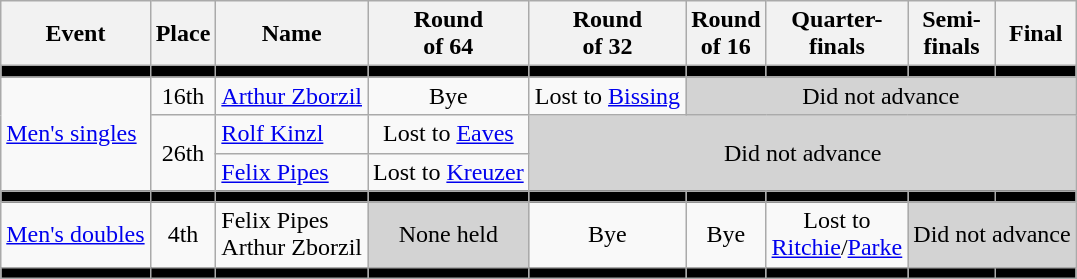<table class=wikitable>
<tr>
<th>Event</th>
<th>Place</th>
<th>Name</th>
<th>Round <br> of 64</th>
<th>Round <br> of 32</th>
<th>Round <br> of 16</th>
<th>Quarter-<br>finals</th>
<th>Semi-<br>finals</th>
<th>Final</th>
</tr>
<tr bgcolor=black>
<td></td>
<td></td>
<td></td>
<td></td>
<td></td>
<td></td>
<td></td>
<td></td>
<td></td>
</tr>
<tr align=center>
<td rowspan=3 align=left><a href='#'>Men's singles</a></td>
<td>16th</td>
<td align=left><a href='#'>Arthur Zborzil</a></td>
<td>Bye</td>
<td>Lost to <a href='#'>Bissing</a></td>
<td colspan=4 bgcolor=lightgray>Did not advance</td>
</tr>
<tr align=center>
<td rowspan=2>26th</td>
<td align=left><a href='#'>Rolf Kinzl</a></td>
<td>Lost to <a href='#'>Eaves</a></td>
<td colspan=5 rowspan=2 bgcolor=lightgray>Did not advance</td>
</tr>
<tr align=center>
<td align=left><a href='#'>Felix Pipes</a></td>
<td>Lost to <a href='#'>Kreuzer</a></td>
</tr>
<tr bgcolor=black>
<td></td>
<td></td>
<td></td>
<td></td>
<td></td>
<td></td>
<td></td>
<td></td>
<td></td>
</tr>
<tr align=center>
<td align=left><a href='#'>Men's doubles</a></td>
<td>4th</td>
<td align=left>Felix Pipes <br> Arthur Zborzil</td>
<td bgcolor=lightgray>None held</td>
<td>Bye</td>
<td>Bye</td>
<td>Lost to <br> <a href='#'>Ritchie</a>/<a href='#'>Parke</a></td>
<td colspan=2 bgcolor=lightgray>Did not advance</td>
</tr>
<tr bgcolor=black>
<td></td>
<td></td>
<td></td>
<td></td>
<td></td>
<td></td>
<td></td>
<td></td>
<td></td>
</tr>
</table>
